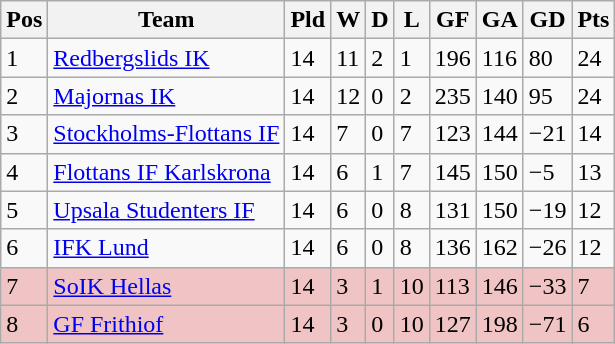<table class="wikitable">
<tr>
<th><span>Pos</span></th>
<th>Team</th>
<th><span>Pld</span></th>
<th><span>W</span></th>
<th><span>D</span></th>
<th><span>L</span></th>
<th><span>GF</span></th>
<th><span>GA</span></th>
<th><span>GD</span></th>
<th><span>Pts</span></th>
</tr>
<tr>
<td>1</td>
<td><a href='#'>Redbergslids IK</a></td>
<td>14</td>
<td>11</td>
<td>2</td>
<td>1</td>
<td>196</td>
<td>116</td>
<td>80</td>
<td>24</td>
</tr>
<tr>
<td>2</td>
<td><a href='#'>Majornas IK</a></td>
<td>14</td>
<td>12</td>
<td>0</td>
<td>2</td>
<td>235</td>
<td>140</td>
<td>95</td>
<td>24</td>
</tr>
<tr>
<td>3</td>
<td><a href='#'>Stockholms-Flottans IF</a></td>
<td>14</td>
<td>7</td>
<td>0</td>
<td>7</td>
<td>123</td>
<td>144</td>
<td>−21</td>
<td>14</td>
</tr>
<tr>
<td>4</td>
<td><a href='#'>Flottans IF Karlskrona</a></td>
<td>14</td>
<td>6</td>
<td>1</td>
<td>7</td>
<td>145</td>
<td>150</td>
<td>−5</td>
<td>13</td>
</tr>
<tr>
<td>5</td>
<td><a href='#'>Upsala Studenters IF</a></td>
<td>14</td>
<td>6</td>
<td>0</td>
<td>8</td>
<td>131</td>
<td>150</td>
<td>−19</td>
<td>12</td>
</tr>
<tr>
<td>6</td>
<td><a href='#'>IFK Lund</a></td>
<td>14</td>
<td>6</td>
<td>0</td>
<td>8</td>
<td>136</td>
<td>162</td>
<td>−26</td>
<td>12</td>
</tr>
<tr align="left" style="background:#f0c4c4;">
<td>7</td>
<td><a href='#'>SoIK Hellas</a></td>
<td>14</td>
<td>3</td>
<td>1</td>
<td>10</td>
<td>113</td>
<td>146</td>
<td>−33</td>
<td>7</td>
</tr>
<tr align="left" style="background:#f0c4c4;">
<td>8</td>
<td><a href='#'>GF Frithiof</a></td>
<td>14</td>
<td>3</td>
<td>0</td>
<td>10</td>
<td>127</td>
<td>198</td>
<td>−71</td>
<td>6</td>
</tr>
</table>
